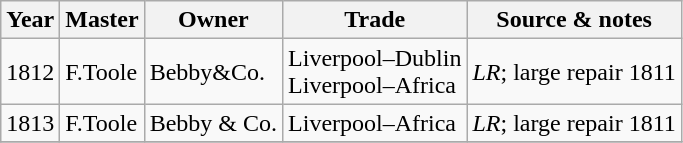<table class=" wikitable">
<tr>
<th>Year</th>
<th>Master</th>
<th>Owner</th>
<th>Trade</th>
<th>Source & notes</th>
</tr>
<tr>
<td>1812</td>
<td>F.Toole</td>
<td>Bebby&Co.</td>
<td>Liverpool–Dublin<br>Liverpool–Africa</td>
<td><em>LR</em>; large repair 1811</td>
</tr>
<tr>
<td>1813</td>
<td>F.Toole</td>
<td>Bebby & Co.</td>
<td>Liverpool–Africa</td>
<td><em>LR</em>; large repair 1811</td>
</tr>
<tr>
</tr>
</table>
